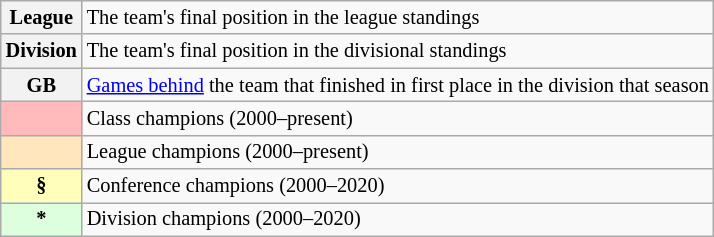<table class="wikitable plainrowheaders" style="font-size:85%">
<tr>
<th scope="row" style="text-align:center"><strong>League</strong></th>
<td>The team's final position in the league standings</td>
</tr>
<tr>
<th scope="row" style="text-align:center"><strong>Division</strong></th>
<td>The team's final position in the divisional standings</td>
</tr>
<tr>
<th scope="row" style="text-align:center"><strong>GB</strong></th>
<td><a href='#'>Games behind</a> the team that finished in first place in the division that season</td>
</tr>
<tr>
<th scope="row" style="text-align:center; background-color:#FFBBBB"></th>
<td>Class champions (2000–present)</td>
</tr>
<tr>
<th scope="row" style="text-align:center; background-color:#FFE6BD"></th>
<td>League champions (2000–present)</td>
</tr>
<tr>
<th scope="row" style="text-align:center; background-color:#FFFFBB">§</th>
<td>Conference champions (2000–2020)</td>
</tr>
<tr>
<th scope="row" style="text-align:center; background-color:#DDFFDD">*</th>
<td>Division champions (2000–2020)</td>
</tr>
</table>
